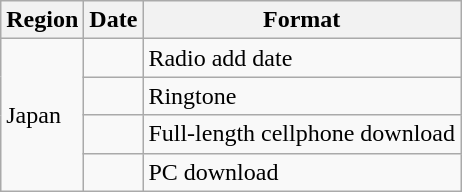<table class="wikitable">
<tr>
<th>Region</th>
<th>Date</th>
<th>Format</th>
</tr>
<tr>
<td rowspan="4">Japan</td>
<td></td>
<td>Radio add date</td>
</tr>
<tr>
<td></td>
<td>Ringtone</td>
</tr>
<tr>
<td></td>
<td>Full-length cellphone download</td>
</tr>
<tr>
<td></td>
<td>PC download</td>
</tr>
</table>
